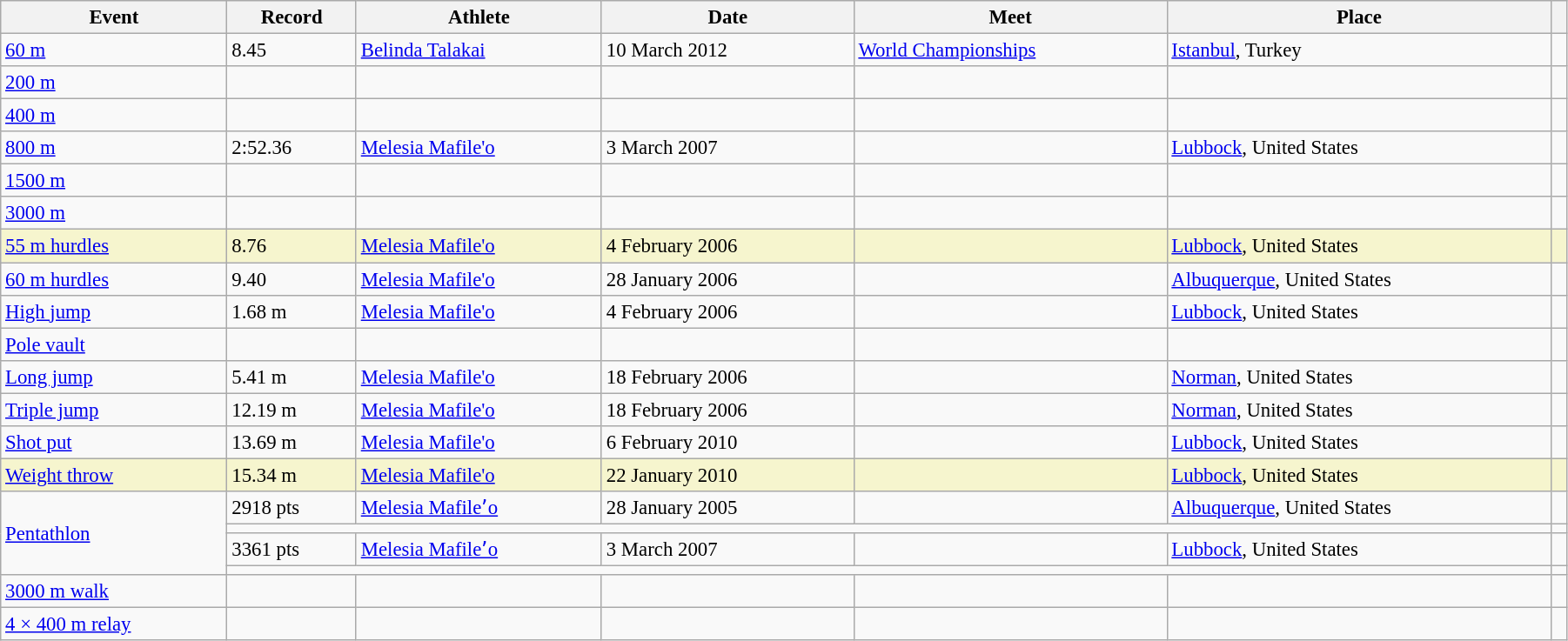<table class="wikitable" style="font-size:95%; width: 95%;">
<tr>
<th>Event</th>
<th>Record</th>
<th>Athlete</th>
<th>Date</th>
<th>Meet</th>
<th>Place</th>
<th></th>
</tr>
<tr>
<td><a href='#'>60 m</a></td>
<td>8.45</td>
<td><a href='#'>Belinda Talakai</a></td>
<td>10 March 2012</td>
<td><a href='#'>World Championships</a></td>
<td><a href='#'>Istanbul</a>, Turkey</td>
<td></td>
</tr>
<tr>
<td><a href='#'>200 m</a></td>
<td></td>
<td></td>
<td></td>
<td></td>
<td></td>
<td></td>
</tr>
<tr>
<td><a href='#'>400 m</a></td>
<td></td>
<td></td>
<td></td>
<td></td>
<td></td>
<td></td>
</tr>
<tr>
<td><a href='#'>800 m</a></td>
<td>2:52.36 </td>
<td><a href='#'>Melesia Mafile'o</a></td>
<td>3 March 2007</td>
<td></td>
<td><a href='#'>Lubbock</a>, United States</td>
<td></td>
</tr>
<tr>
<td><a href='#'>1500 m</a></td>
<td></td>
<td></td>
<td></td>
<td></td>
<td></td>
<td></td>
</tr>
<tr>
<td><a href='#'>3000 m</a></td>
<td></td>
<td></td>
<td></td>
<td></td>
<td></td>
<td></td>
</tr>
<tr style="background:#f6F5CE;">
<td><a href='#'>55 m hurdles</a></td>
<td>8.76</td>
<td><a href='#'>Melesia Mafile'o</a></td>
<td>4 February 2006</td>
<td></td>
<td><a href='#'>Lubbock</a>, United States</td>
<td></td>
</tr>
<tr>
<td><a href='#'>60 m hurdles</a></td>
<td>9.40 </td>
<td><a href='#'>Melesia Mafile'o</a></td>
<td>28 January 2006</td>
<td></td>
<td><a href='#'>Albuquerque</a>, United States</td>
<td></td>
</tr>
<tr>
<td><a href='#'>High jump</a></td>
<td>1.68 m</td>
<td><a href='#'>Melesia Mafile'o</a></td>
<td>4 February 2006</td>
<td></td>
<td><a href='#'>Lubbock</a>, United States</td>
<td></td>
</tr>
<tr>
<td><a href='#'>Pole vault</a></td>
<td></td>
<td></td>
<td></td>
<td></td>
<td></td>
<td></td>
</tr>
<tr>
<td><a href='#'>Long jump</a></td>
<td>5.41 m</td>
<td><a href='#'>Melesia Mafile'o</a></td>
<td>18 February 2006</td>
<td></td>
<td><a href='#'>Norman</a>, United States</td>
<td></td>
</tr>
<tr>
<td><a href='#'>Triple jump</a></td>
<td>12.19 m</td>
<td><a href='#'>Melesia Mafile'o</a></td>
<td>18 February 2006</td>
<td></td>
<td><a href='#'>Norman</a>, United States</td>
<td></td>
</tr>
<tr>
<td><a href='#'>Shot put</a></td>
<td>13.69 m</td>
<td><a href='#'>Melesia Mafile'o</a></td>
<td>6 February 2010</td>
<td></td>
<td><a href='#'>Lubbock</a>, United States</td>
<td></td>
</tr>
<tr style="background:#f6F5CE;">
<td><a href='#'>Weight throw</a></td>
<td>15.34 m</td>
<td><a href='#'>Melesia Mafile'o</a></td>
<td>22 January 2010</td>
<td></td>
<td><a href='#'>Lubbock</a>, United States</td>
<td></td>
</tr>
<tr>
<td rowspan=4><a href='#'>Pentathlon</a></td>
<td>2918 pts </td>
<td><a href='#'>Melesia Mafileʼo</a></td>
<td>28 January 2005</td>
<td></td>
<td><a href='#'>Albuquerque</a>, United States</td>
<td></td>
</tr>
<tr>
<td colspan=5></td>
<td></td>
</tr>
<tr>
<td>3361 pts </td>
<td><a href='#'>Melesia Mafileʼo</a></td>
<td>3 March 2007</td>
<td></td>
<td><a href='#'>Lubbock</a>, United States</td>
<td></td>
</tr>
<tr>
<td colspan=5></td>
<td></td>
</tr>
<tr>
<td><a href='#'>3000 m walk</a></td>
<td></td>
<td></td>
<td></td>
<td></td>
<td></td>
<td></td>
</tr>
<tr>
<td><a href='#'>4 × 400 m relay</a></td>
<td></td>
<td></td>
<td></td>
<td></td>
<td></td>
<td></td>
</tr>
</table>
